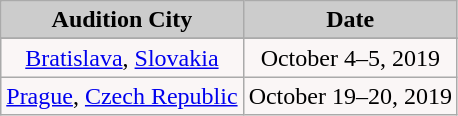<table class="wikitable">
<tr style="text-align:Center; background:#ccc;">
<td><strong>Audition City</strong></td>
<td><strong>Date</strong></td>
</tr>
<tr style="text-align:center; background:#faf6f6;">
</tr>
<tr style="text-align:center; background:#faf6f6;">
<td><a href='#'>Bratislava</a>, <a href='#'>Slovakia</a></td>
<td>October 4–5, 2019</td>
</tr>
<tr style="text-align:center; background:#faf6f6;">
<td><a href='#'>Prague</a>, <a href='#'>Czech Republic</a></td>
<td>October 19–20, 2019</td>
</tr>
</table>
